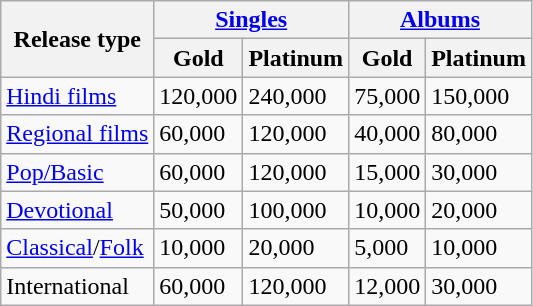<table class="wikitable">
<tr>
<th rowspan="2">Release type</th>
<th colspan="2"><a href='#'>Singles</a></th>
<th colspan="2"><a href='#'>Albums</a></th>
</tr>
<tr>
<th>Gold</th>
<th>Platinum</th>
<th>Gold</th>
<th>Platinum</th>
</tr>
<tr>
<td><a href='#'>Hindi films</a></td>
<td>120,000</td>
<td>240,000</td>
<td>75,000</td>
<td>150,000</td>
</tr>
<tr>
<td><a href='#'>Regional films</a></td>
<td>60,000</td>
<td>120,000</td>
<td>40,000</td>
<td>80,000</td>
</tr>
<tr>
<td><a href='#'>Pop/Basic</a></td>
<td>60,000</td>
<td>120,000</td>
<td>15,000</td>
<td>30,000</td>
</tr>
<tr>
<td><a href='#'>Devotional</a></td>
<td>50,000</td>
<td>100,000</td>
<td>10,000</td>
<td>20,000</td>
</tr>
<tr>
<td><a href='#'>Classical</a>/<a href='#'>Folk</a></td>
<td>10,000</td>
<td>20,000</td>
<td>5,000</td>
<td>10,000</td>
</tr>
<tr>
<td>International</td>
<td>60,000</td>
<td>120,000</td>
<td>12,000</td>
<td>30,000</td>
</tr>
</table>
